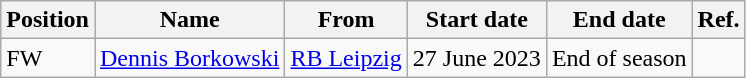<table class="wikitable">
<tr>
<th>Position</th>
<th>Name</th>
<th>From</th>
<th>Start date</th>
<th>End date</th>
<th>Ref.</th>
</tr>
<tr>
<td>FW</td>
<td> <a href='#'>Dennis Borkowski</a></td>
<td> <a href='#'>RB Leipzig</a></td>
<td>27 June 2023</td>
<td>End of season</td>
<td></td>
</tr>
</table>
